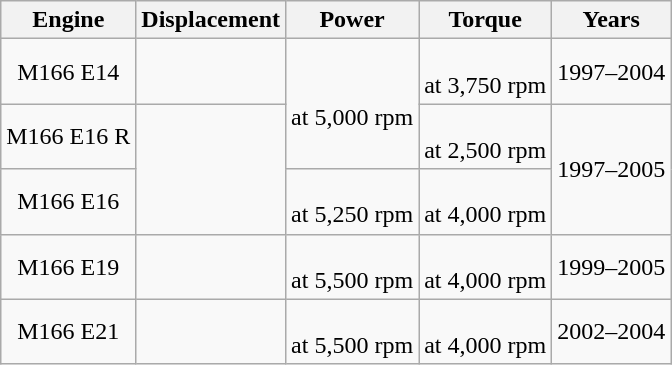<table class="wikitable sortable" style="text-align: center;">
<tr>
<th>Engine</th>
<th>Displacement</th>
<th>Power</th>
<th>Torque</th>
<th>Years</th>
</tr>
<tr>
<td>M166 E14</td>
<td></td>
<td rowspan="2"> <br> at 5,000 rpm</td>
<td> <br> at 3,750 rpm</td>
<td>1997–2004</td>
</tr>
<tr>
<td>M166 E16 R</td>
<td rowspan="2"></td>
<td> <br> at 2,500 rpm</td>
<td rowspan="2">1997–2005</td>
</tr>
<tr>
<td>M166 E16</td>
<td> <br> at 5,250 rpm</td>
<td> <br> at 4,000 rpm</td>
</tr>
<tr>
<td>M166 E19</td>
<td></td>
<td> <br> at 5,500 rpm</td>
<td> <br> at 4,000 rpm</td>
<td>1999–2005</td>
</tr>
<tr>
<td>M166 E21</td>
<td></td>
<td> <br> at 5,500 rpm</td>
<td> <br> at 4,000 rpm</td>
<td>2002–2004</td>
</tr>
</table>
